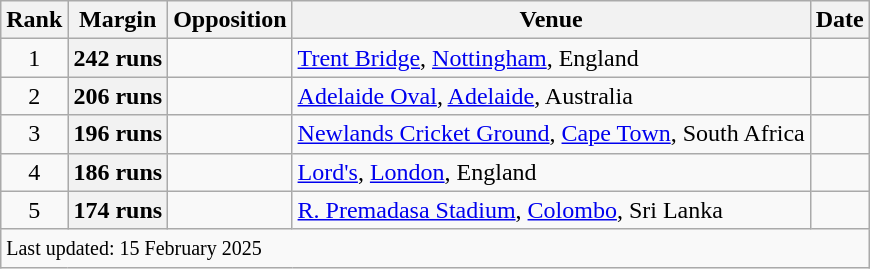<table class="wikitable plainrowheaders sortable">
<tr>
<th scope=col>Rank</th>
<th scope=col>Margin</th>
<th scope=col>Opposition</th>
<th scope=col>Venue</th>
<th scope=col>Date</th>
</tr>
<tr>
<td align=center>1</td>
<th scope=row style=text-align:center;>242 runs</th>
<td></td>
<td><a href='#'>Trent Bridge</a>, <a href='#'>Nottingham</a>, England</td>
<td><a href='#'></a></td>
</tr>
<tr>
<td align=center>2</td>
<th scope=row style=text-align:center;>206 runs</th>
<td></td>
<td><a href='#'>Adelaide Oval</a>, <a href='#'>Adelaide</a>, Australia</td>
<td><a href='#'></a></td>
</tr>
<tr>
<td align=center>3</td>
<th scope=row style=text-align:center;>196 runs</th>
<td></td>
<td><a href='#'>Newlands Cricket Ground</a>, <a href='#'>Cape Town</a>, South Africa</td>
<td><a href='#'></a></td>
</tr>
<tr>
<td align="center">4</td>
<th scope="row" style="text-align:center;">186 runs</th>
<td></td>
<td><a href='#'>Lord's</a>, <a href='#'>London</a>, England</td>
<td><a href='#'></a></td>
</tr>
<tr>
<td align="center">5</td>
<th scope="row" style="text-align:center;">174 runs</th>
<td></td>
<td><a href='#'>R. Premadasa Stadium</a>, <a href='#'>Colombo</a>, Sri Lanka</td>
<td><a href='#'></a></td>
</tr>
<tr class=sortbottom>
<td colspan=5><small>Last updated: 15 February 2025</small></td>
</tr>
</table>
